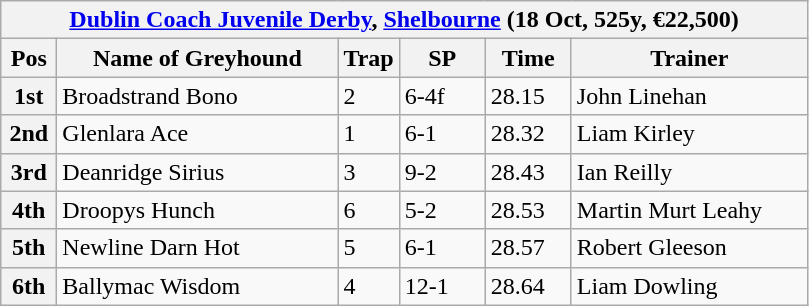<table class="wikitable">
<tr>
<th colspan="6"><a href='#'>Dublin Coach Juvenile Derby</a>, <a href='#'>Shelbourne</a> (18 Oct, 525y, €22,500)</th>
</tr>
<tr>
<th width=30>Pos</th>
<th width=180>Name of Greyhound</th>
<th width=30>Trap</th>
<th width=50>SP</th>
<th width=50>Time</th>
<th width=150>Trainer</th>
</tr>
<tr>
<th>1st</th>
<td>Broadstrand Bono </td>
<td>2</td>
<td>6-4f</td>
<td>28.15</td>
<td>John Linehan</td>
</tr>
<tr>
<th>2nd</th>
<td>Glenlara Ace</td>
<td>1</td>
<td>6-1</td>
<td>28.32</td>
<td>Liam Kirley</td>
</tr>
<tr>
<th>3rd</th>
<td>Deanridge Sirius</td>
<td>3</td>
<td>9-2</td>
<td>28.43</td>
<td>Ian Reilly</td>
</tr>
<tr>
<th>4th</th>
<td>Droopys Hunch</td>
<td>6</td>
<td>5-2</td>
<td>28.53</td>
<td>Martin Murt Leahy</td>
</tr>
<tr>
<th>5th</th>
<td>Newline Darn Hot</td>
<td>5</td>
<td>6-1</td>
<td>28.57</td>
<td>Robert Gleeson</td>
</tr>
<tr>
<th>6th</th>
<td>Ballymac Wisdom</td>
<td>4</td>
<td>12-1</td>
<td>28.64</td>
<td>Liam Dowling</td>
</tr>
</table>
